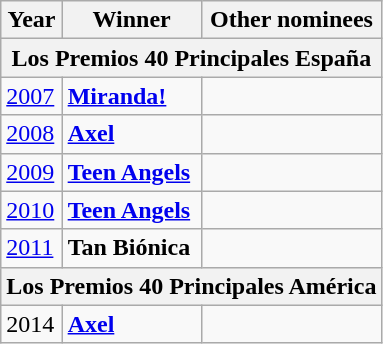<table class="wikitable">
<tr>
<th>Year</th>
<th>Winner</th>
<th>Other nominees</th>
</tr>
<tr>
<th colspan=3>Los Premios 40 Principales España</th>
</tr>
<tr>
<td><a href='#'>2007</a></td>
<td><strong><a href='#'>Miranda!</a></strong></td>
<td></td>
</tr>
<tr>
<td><a href='#'>2008</a></td>
<td><strong><a href='#'>Axel</a></strong></td>
<td></td>
</tr>
<tr>
<td><a href='#'>2009</a></td>
<td><strong><a href='#'>Teen Angels</a></strong></td>
<td></td>
</tr>
<tr>
<td><a href='#'>2010</a></td>
<td><strong><a href='#'>Teen Angels</a></strong></td>
<td></td>
</tr>
<tr>
<td><a href='#'>2011</a></td>
<td><strong>Tan Biónica</strong></td>
<td></td>
</tr>
<tr>
<th colspan=3>Los Premios 40 Principales América</th>
</tr>
<tr>
<td>2014</td>
<td><strong><a href='#'>Axel</a></strong></td>
<td></td>
</tr>
</table>
